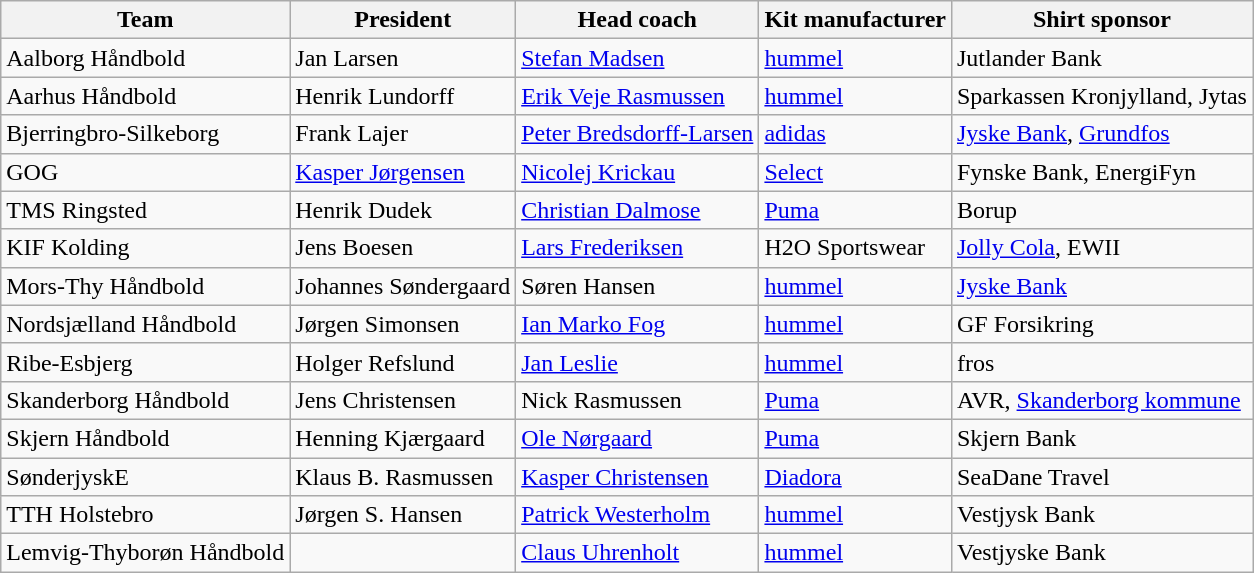<table class="wikitable sortable" style="text-align: left;">
<tr>
<th>Team</th>
<th>President</th>
<th>Head coach</th>
<th>Kit manufacturer</th>
<th>Shirt sponsor</th>
</tr>
<tr>
<td>Aalborg Håndbold</td>
<td>Jan Larsen</td>
<td> <a href='#'>Stefan Madsen</a></td>
<td><a href='#'>hummel</a></td>
<td>Jutlander Bank</td>
</tr>
<tr>
<td>Aarhus Håndbold</td>
<td>Henrik Lundorff</td>
<td> <a href='#'>Erik Veje Rasmussen</a></td>
<td><a href='#'>hummel</a></td>
<td>Sparkassen Kronjylland, Jytas</td>
</tr>
<tr>
<td>Bjerringbro-Silkeborg</td>
<td>Frank Lajer</td>
<td> <a href='#'>Peter Bredsdorff-Larsen</a></td>
<td><a href='#'>adidas</a></td>
<td><a href='#'>Jyske Bank</a>, <a href='#'>Grundfos</a></td>
</tr>
<tr>
<td>GOG</td>
<td><a href='#'>Kasper Jørgensen</a></td>
<td> <a href='#'>Nicolej Krickau</a></td>
<td><a href='#'>Select</a></td>
<td>Fynske Bank, EnergiFyn</td>
</tr>
<tr>
<td>TMS Ringsted</td>
<td>Henrik Dudek</td>
<td> <a href='#'>Christian Dalmose</a></td>
<td><a href='#'>Puma</a></td>
<td>Borup</td>
</tr>
<tr>
<td>KIF Kolding</td>
<td>Jens Boesen</td>
<td> <a href='#'>Lars Frederiksen</a></td>
<td>H2O Sportswear</td>
<td><a href='#'>Jolly Cola</a>, EWII</td>
</tr>
<tr>
<td>Mors-Thy Håndbold</td>
<td>Johannes Søndergaard</td>
<td> Søren Hansen</td>
<td><a href='#'>hummel</a></td>
<td><a href='#'>Jyske Bank</a></td>
</tr>
<tr>
<td>Nordsjælland Håndbold</td>
<td>Jørgen Simonsen</td>
<td> <a href='#'>Ian Marko Fog</a></td>
<td><a href='#'>hummel</a></td>
<td>GF Forsikring</td>
</tr>
<tr>
<td>Ribe-Esbjerg</td>
<td>Holger Refslund</td>
<td> <a href='#'>Jan Leslie</a></td>
<td><a href='#'>hummel</a></td>
<td>fros</td>
</tr>
<tr>
<td>Skanderborg Håndbold</td>
<td>Jens Christensen</td>
<td> Nick Rasmussen</td>
<td><a href='#'>Puma</a></td>
<td>AVR, <a href='#'>Skanderborg kommune</a></td>
</tr>
<tr>
<td>Skjern Håndbold</td>
<td>Henning Kjærgaard</td>
<td> <a href='#'>Ole Nørgaard</a></td>
<td><a href='#'>Puma</a></td>
<td>Skjern Bank</td>
</tr>
<tr>
<td>SønderjyskE</td>
<td>Klaus B. Rasmussen</td>
<td> <a href='#'>Kasper Christensen</a></td>
<td><a href='#'>Diadora</a></td>
<td>SeaDane Travel</td>
</tr>
<tr>
<td>TTH Holstebro</td>
<td>Jørgen S. Hansen</td>
<td> <a href='#'>Patrick Westerholm</a></td>
<td><a href='#'>hummel</a></td>
<td>Vestjysk Bank</td>
</tr>
<tr>
<td>Lemvig-Thyborøn Håndbold</td>
<td></td>
<td> <a href='#'>Claus Uhrenholt</a></td>
<td><a href='#'>hummel</a></td>
<td>Vestjyske Bank</td>
</tr>
</table>
